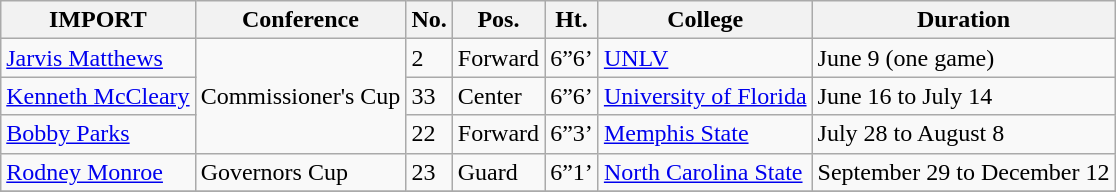<table class="wikitable" border="1">
<tr>
<th>IMPORT</th>
<th>Conference</th>
<th>No.</th>
<th>Pos.</th>
<th>Ht.</th>
<th>College</th>
<th>Duration</th>
</tr>
<tr>
<td><a href='#'>Jarvis Matthews</a></td>
<td rowspan="3">Commissioner's Cup</td>
<td>2</td>
<td>Forward</td>
<td>6”6’</td>
<td><a href='#'>UNLV</a></td>
<td>June 9 (one game)</td>
</tr>
<tr>
<td><a href='#'>Kenneth McCleary</a></td>
<td>33</td>
<td>Center</td>
<td>6”6’</td>
<td><a href='#'>University of Florida</a></td>
<td>June 16 to July 14</td>
</tr>
<tr>
<td><a href='#'>Bobby Parks</a></td>
<td>22</td>
<td>Forward</td>
<td>6”3’</td>
<td><a href='#'>Memphis State</a></td>
<td>July 28 to August 8</td>
</tr>
<tr>
<td><a href='#'>Rodney Monroe</a></td>
<td>Governors Cup</td>
<td>23</td>
<td>Guard</td>
<td>6”1’</td>
<td><a href='#'>North Carolina State</a></td>
<td>September 29 to December 12</td>
</tr>
<tr>
</tr>
</table>
